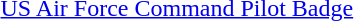<table>
<tr>
<td></td>
<td><a href='#'>US Air Force Command Pilot Badge</a></td>
</tr>
<tr>
</tr>
</table>
